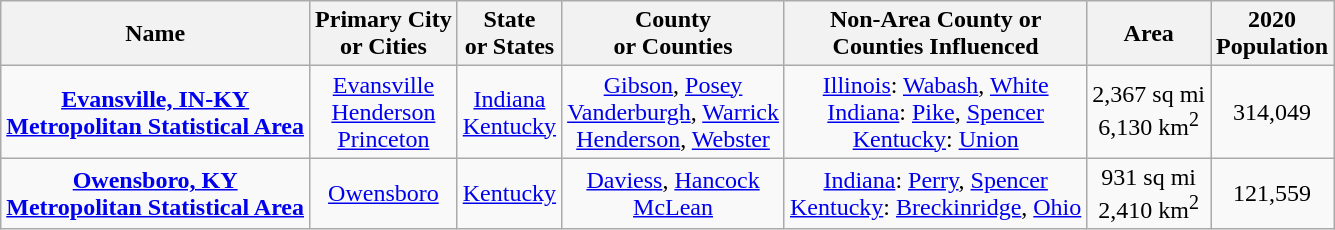<table class="wikitable sortable" border="1" style="text-align:center;">
<tr>
<th>Name</th>
<th>Primary City<br>or Cities</th>
<th>State<br>or States</th>
<th>County<br>or Counties</th>
<th>Non-Area County or<br>Counties Influenced</th>
<th>Area</th>
<th>2020<br>Population</th>
</tr>
<tr>
<td><strong><a href='#'>Evansville, IN-KY<br>Metropolitan Statistical Area</a></strong></td>
<td><a href='#'>Evansville</a><br><a href='#'>Henderson</a><br><a href='#'>Princeton</a></td>
<td><a href='#'>Indiana</a><br><a href='#'>Kentucky</a></td>
<td><a href='#'>Gibson</a>, <a href='#'>Posey</a><br><a href='#'>Vanderburgh</a>, <a href='#'>Warrick</a><br><a href='#'>Henderson</a>, <a href='#'>Webster</a></td>
<td><a href='#'>Illinois</a>: <a href='#'>Wabash</a>, <a href='#'>White</a><br><a href='#'>Indiana</a>: <a href='#'>Pike</a>, <a href='#'>Spencer</a><br><a href='#'>Kentucky</a>: <a href='#'>Union</a></td>
<td>2,367 sq mi<br>6,130 km<sup>2</sup></td>
<td>314,049</td>
</tr>
<tr>
<td><strong><a href='#'>Owensboro, KY<br>Metropolitan Statistical Area</a></strong></td>
<td><a href='#'>Owensboro</a></td>
<td><a href='#'>Kentucky</a></td>
<td><a href='#'>Daviess</a>, <a href='#'>Hancock</a><br><a href='#'>McLean</a></td>
<td><a href='#'>Indiana</a>: <a href='#'>Perry</a>, <a href='#'>Spencer</a><br><a href='#'>Kentucky</a>: <a href='#'>Breckinridge</a>, <a href='#'>Ohio</a></td>
<td>931 sq mi<br>2,410 km<sup>2</sup></td>
<td>121,559</td>
</tr>
</table>
